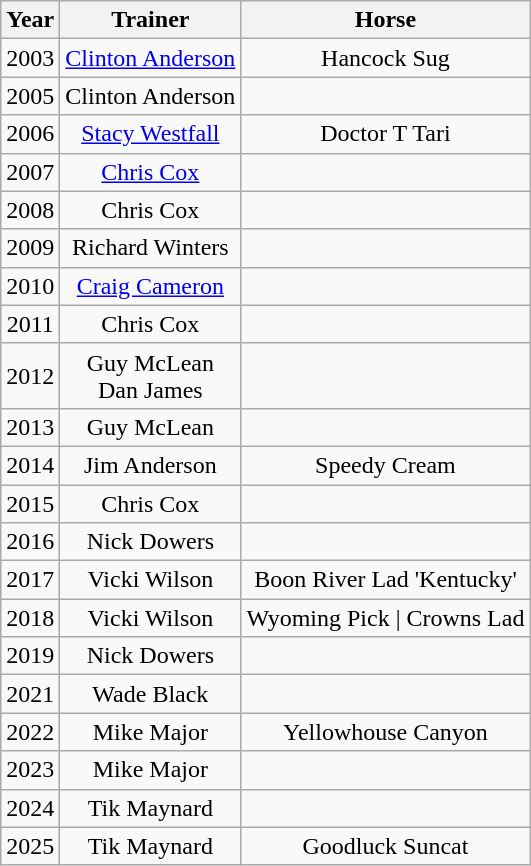<table class= "wikitable" style="text"-align:"center">
<tr>
<th scope="col">Year</th>
<th scope="col">Trainer</th>
<th scope="col">Horse</th>
</tr>
<tr>
<td align = center>2003</td>
<td align = center> <a href='#'>Clinton Anderson</a></td>
<td align = center>Hancock Sug</td>
</tr>
<tr>
<td align = center>2005</td>
<td align = center> Clinton Anderson</td>
<td align = center></td>
</tr>
<tr>
<td align = center>2006</td>
<td align = center> <a href='#'>Stacy Westfall</a></td>
<td align = center>Doctor T Tari</td>
</tr>
<tr>
<td align = center>2007</td>
<td align = center> <a href='#'>Chris Cox</a></td>
<td align = center></td>
</tr>
<tr>
<td align = center>2008</td>
<td align = center> Chris Cox</td>
<td align = center></td>
</tr>
<tr>
<td align = center>2009</td>
<td align = center> Richard Winters</td>
<td align = center></td>
</tr>
<tr>
<td align = center>2010</td>
<td align = center> <a href='#'>Craig Cameron</a></td>
<td align = center></td>
</tr>
<tr>
<td align = center>2011</td>
<td align = center> Chris Cox</td>
<td align = center></td>
</tr>
<tr>
<td align = center>2012</td>
<td align = center> Guy McLean<br>  Dan James</td>
<td align = center></td>
</tr>
<tr>
<td align = center>2013</td>
<td align = center> Guy McLean</td>
<td align = center></td>
</tr>
<tr>
<td align = center>2014</td>
<td align = center> Jim Anderson</td>
<td align = center>Speedy Cream</td>
</tr>
<tr>
<td align = center>2015</td>
<td align = center> Chris Cox</td>
<td align = center></td>
</tr>
<tr>
<td align = center>2016</td>
<td align = center> Nick Dowers</td>
<td align = center></td>
</tr>
<tr>
<td align = center>2017</td>
<td align = center> Vicki Wilson</td>
<td align = center>Boon River Lad 'Kentucky'</td>
</tr>
<tr>
<td align = center>2018</td>
<td align = center> Vicki Wilson</td>
<td align = center>Wyoming Pick | Crowns Lad</td>
</tr>
<tr>
<td align = center>2019</td>
<td align = center> Nick Dowers</td>
<td align = center></td>
</tr>
<tr>
<td align = center>2021</td>
<td align = center> Wade Black</td>
<td align = center></td>
</tr>
<tr>
<td align = center>2022</td>
<td align = center> Mike Major</td>
<td align = center>Yellowhouse Canyon</td>
</tr>
<tr>
<td align = center>2023</td>
<td align = center> Mike Major</td>
<td align = center></td>
</tr>
<tr>
<td align = center>2024</td>
<td align = center> Tik Maynard</td>
<td align = center></td>
</tr>
<tr>
<td align = center>2025</td>
<td align = center> Tik Maynard</td>
<td align = center>Goodluck Suncat</td>
</tr>
</table>
